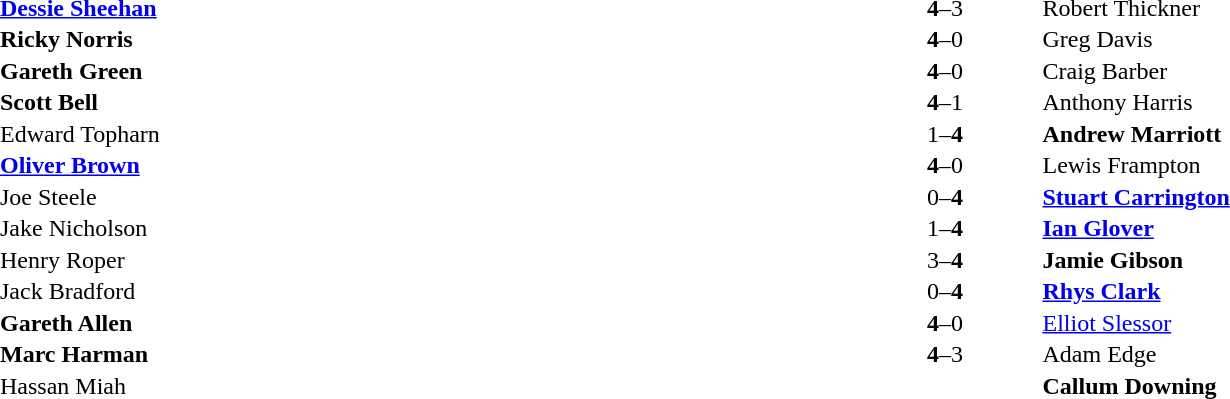<table width="100%" cellspacing="1">
<tr>
<th width=45%></th>
<th width=10%></th>
<th width=45%></th>
</tr>
<tr>
<td> <strong><a href='#'>Dessie Sheehan</a></strong></td>
<td align="center"><strong>4</strong>–3</td>
<td> Robert Thickner</td>
</tr>
<tr>
<td> <strong>Ricky Norris</strong></td>
<td align="center"><strong>4</strong>–0</td>
<td> Greg Davis</td>
</tr>
<tr>
<td> <strong>Gareth Green</strong></td>
<td align="center"><strong>4</strong>–0</td>
<td> Craig Barber</td>
</tr>
<tr>
<td> <strong>Scott Bell</strong></td>
<td align="center"><strong>4</strong>–1</td>
<td> Anthony Harris</td>
</tr>
<tr>
<td> Edward Topharn</td>
<td align="center">1–<strong>4</strong></td>
<td> <strong>Andrew Marriott</strong></td>
</tr>
<tr>
<td> <strong><a href='#'>Oliver Brown</a></strong></td>
<td align="center"><strong>4</strong>–0</td>
<td> Lewis Frampton</td>
</tr>
<tr>
<td> Joe Steele</td>
<td align="center">0–<strong>4</strong></td>
<td> <strong><a href='#'>Stuart Carrington</a></strong></td>
</tr>
<tr>
<td> Jake Nicholson</td>
<td align="center">1–<strong>4</strong></td>
<td> <strong><a href='#'>Ian Glover</a></strong></td>
</tr>
<tr>
<td> Henry Roper</td>
<td align="center">3–<strong>4</strong></td>
<td> <strong>Jamie Gibson</strong></td>
</tr>
<tr>
<td> Jack Bradford</td>
<td align="center">0–<strong>4</strong></td>
<td> <strong><a href='#'>Rhys Clark</a></strong></td>
</tr>
<tr>
<td> <strong>Gareth Allen</strong></td>
<td align="center"><strong>4</strong>–0</td>
<td> <a href='#'>Elliot Slessor</a></td>
</tr>
<tr>
<td> <strong>Marc Harman</strong></td>
<td align="center"><strong>4</strong>–3</td>
<td> Adam Edge</td>
</tr>
<tr>
<td> Hassan Miah</td>
<td align="center"></td>
<td> <strong>Callum Downing</strong></td>
</tr>
</table>
